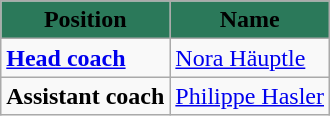<table class="wikitable">
<tr>
<th style="background-color:#2B795A;"><span>Position</span></th>
<th style="background-color:#2B795A;"><span>Name</span></th>
</tr>
<tr>
<td><strong><a href='#'>Head coach</a></strong></td>
<td> <a href='#'>Nora Häuptle</a></td>
</tr>
<tr>
<td><strong>Assistant coach</strong></td>
<td> <a href='#'>Philippe Hasler</a><br></td>
</tr>
</table>
